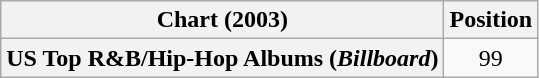<table class="wikitable sortable plainrowheaders">
<tr>
<th scope="col">Chart (2003)</th>
<th scope="col">Position</th>
</tr>
<tr>
<th scope="row">US Top R&B/Hip-Hop Albums (<em>Billboard</em>)</th>
<td style="text-align:center;">99</td>
</tr>
</table>
